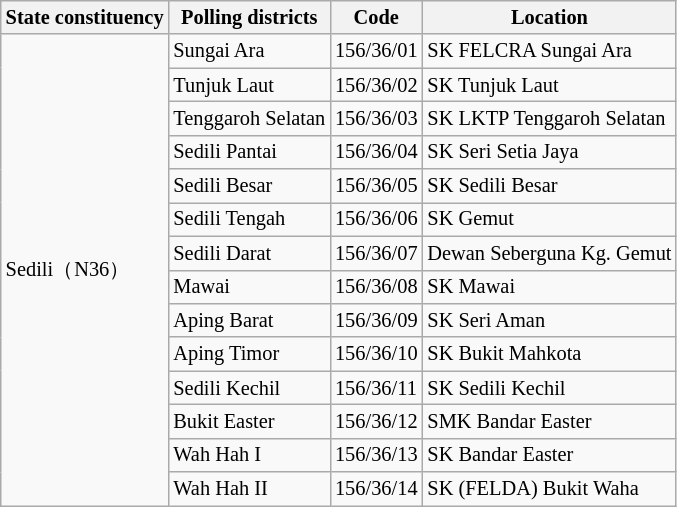<table class="wikitable sortable mw-collapsible" style="white-space:nowrap;font-size:85%">
<tr>
<th>State constituency</th>
<th>Polling districts</th>
<th>Code</th>
<th>Location</th>
</tr>
<tr>
<td rowspan="14">Sedili（N36）</td>
<td>Sungai Ara</td>
<td>156/36/01</td>
<td>SK FELCRA Sungai Ara</td>
</tr>
<tr>
<td>Tunjuk Laut</td>
<td>156/36/02</td>
<td>SK Tunjuk Laut</td>
</tr>
<tr>
<td>Tenggaroh Selatan</td>
<td>156/36/03</td>
<td>SK LKTP Tenggaroh Selatan</td>
</tr>
<tr>
<td>Sedili Pantai</td>
<td>156/36/04</td>
<td>SK Seri Setia Jaya</td>
</tr>
<tr>
<td>Sedili Besar</td>
<td>156/36/05</td>
<td>SK Sedili Besar</td>
</tr>
<tr>
<td>Sedili Tengah</td>
<td>156/36/06</td>
<td>SK Gemut</td>
</tr>
<tr>
<td>Sedili Darat</td>
<td>156/36/07</td>
<td>Dewan Seberguna Kg. Gemut</td>
</tr>
<tr>
<td>Mawai</td>
<td>156/36/08</td>
<td>SK Mawai</td>
</tr>
<tr>
<td>Aping Barat</td>
<td>156/36/09</td>
<td>SK Seri Aman</td>
</tr>
<tr>
<td>Aping Timor</td>
<td>156/36/10</td>
<td>SK Bukit Mahkota</td>
</tr>
<tr>
<td>Sedili Kechil</td>
<td>156/36/11</td>
<td>SK Sedili Kechil</td>
</tr>
<tr>
<td>Bukit Easter</td>
<td>156/36/12</td>
<td>SMK Bandar Easter</td>
</tr>
<tr>
<td>Wah Hah I</td>
<td>156/36/13</td>
<td>SK Bandar Easter</td>
</tr>
<tr>
<td>Wah Hah II</td>
<td>156/36/14</td>
<td>SK (FELDA) Bukit Waha</td>
</tr>
</table>
